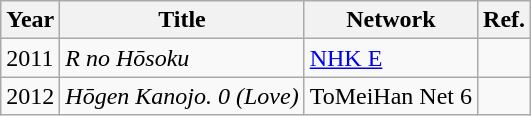<table class="wikitable">
<tr>
<th>Year</th>
<th>Title</th>
<th>Network</th>
<th>Ref.</th>
</tr>
<tr>
<td>2011</td>
<td><em>R no Hōsoku</em></td>
<td><a href='#'>NHK E</a></td>
<td></td>
</tr>
<tr>
<td>2012</td>
<td><em>Hōgen Kanojo. 0 (Love)</em></td>
<td>ToMeiHan Net 6</td>
<td></td>
</tr>
</table>
